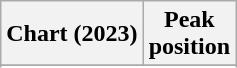<table class="wikitable sortable plainrowheaders" style="text-align:center">
<tr>
<th scope="col">Chart (2023)</th>
<th scope="col">Peak<br>position</th>
</tr>
<tr>
</tr>
<tr>
</tr>
</table>
